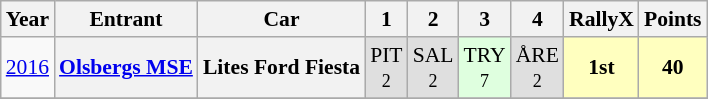<table class="wikitable" border="1" style="text-align:center; font-size:90%;">
<tr valign="top">
<th>Year</th>
<th>Entrant</th>
<th>Car</th>
<th>1</th>
<th>2</th>
<th>3</th>
<th>4</th>
<th>RallyX</th>
<th>Points</th>
</tr>
<tr>
<td><a href='#'>2016</a></td>
<th><a href='#'>Olsbergs MSE</a></th>
<th>Lites Ford Fiesta</th>
<td style="background:#DFDFDF;">PIT<br><small>2</small></td>
<td style="background:#DFDFDF;">SAL<br><small>2</small></td>
<td style="background:#DFFFDF;">TRY<br><small>7</small></td>
<td style="background:#DFDFDF;">ÅRE<br><small>2</small></td>
<th style="background:#FFFFBF;">1st</th>
<th style="background:#FFFFBF;">40</th>
</tr>
<tr>
</tr>
</table>
